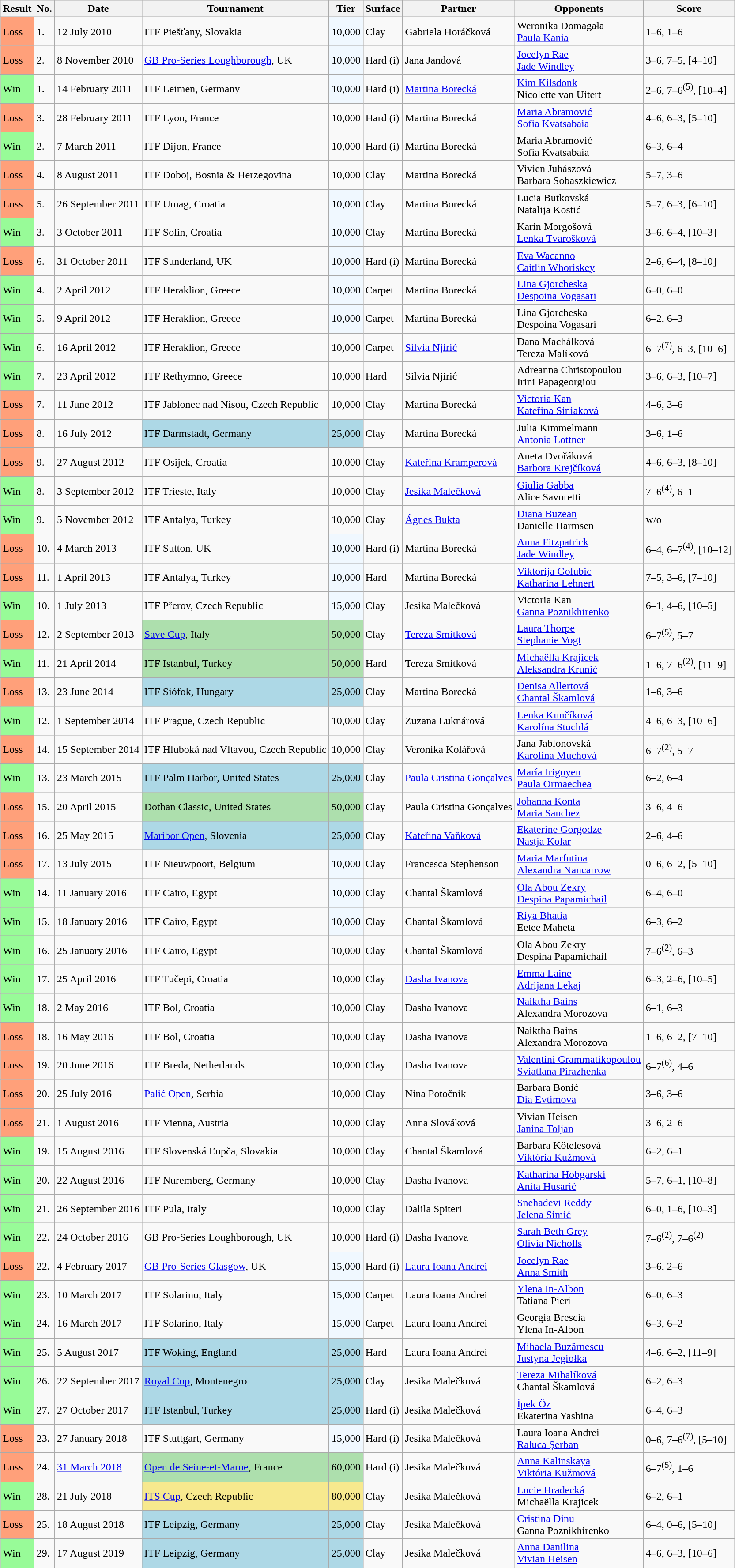<table class="sortable wikitable">
<tr>
<th>Result</th>
<th>No.</th>
<th>Date</th>
<th>Tournament</th>
<th>Tier</th>
<th>Surface</th>
<th>Partner</th>
<th>Opponents</th>
<th class=unsortable>Score</th>
</tr>
<tr>
<td style=background:#ffa07a;>Loss</td>
<td>1.</td>
<td>12 July 2010</td>
<td>ITF Piešťany, Slovakia</td>
<td style=background:#f0f8ff>10,000</td>
<td>Clay</td>
<td> Gabriela Horáčková</td>
<td> Weronika Domagała <br>  <a href='#'>Paula Kania</a></td>
<td>1–6, 1–6</td>
</tr>
<tr>
<td style=background:#ffa07a;>Loss</td>
<td>2.</td>
<td>8 November 2010</td>
<td><a href='#'>GB Pro-Series Loughborough</a>, UK</td>
<td style=background:#f0f8ff>10,000</td>
<td>Hard (i)</td>
<td> Jana Jandová</td>
<td> <a href='#'>Jocelyn Rae</a> <br>  <a href='#'>Jade Windley</a></td>
<td>3–6, 7–5, [4–10]</td>
</tr>
<tr>
<td style=background:#98fb98;>Win</td>
<td>1.</td>
<td>14 February 2011</td>
<td>ITF Leimen, Germany</td>
<td style=background:#f0f8ff>10,000</td>
<td>Hard (i)</td>
<td> <a href='#'>Martina Borecká</a></td>
<td> <a href='#'>Kim Kilsdonk</a> <br>  Nicolette van Uitert</td>
<td>2–6, 7–6<sup>(5)</sup>, [10–4]</td>
</tr>
<tr>
<td style=background:#ffa07a;>Loss</td>
<td>3.</td>
<td>28 February 2011</td>
<td>ITF Lyon, France</td>
<td>10,000</td>
<td>Hard (i)</td>
<td> Martina Borecká</td>
<td> <a href='#'>Maria Abramović</a> <br>  <a href='#'>Sofia Kvatsabaia</a></td>
<td>4–6, 6–3, [5–10]</td>
</tr>
<tr>
<td style=background:#98fb98;>Win</td>
<td>2.</td>
<td>7 March 2011</td>
<td>ITF Dijon, France</td>
<td>10,000</td>
<td>Hard (i)</td>
<td> Martina Borecká</td>
<td> Maria Abramović <br>  Sofia Kvatsabaia</td>
<td>6–3, 6–4</td>
</tr>
<tr>
<td style=background:#ffa07a;>Loss</td>
<td>4.</td>
<td>8 August 2011</td>
<td>ITF Doboj, Bosnia & Herzegovina</td>
<td>10,000</td>
<td>Clay</td>
<td> Martina Borecká</td>
<td> Vivien Juhászová <br>  Barbara Sobaszkiewicz</td>
<td>5–7, 3–6</td>
</tr>
<tr>
<td style=background:#ffa07a;>Loss</td>
<td>5.</td>
<td>26 September 2011</td>
<td>ITF Umag, Croatia</td>
<td style=background:#f0f8ff>10,000</td>
<td>Clay</td>
<td> Martina Borecká</td>
<td> Lucia Butkovská <br>  Natalija Kostić</td>
<td>5–7, 6–3, [6–10]</td>
</tr>
<tr>
<td style=background:#98fb98;>Win</td>
<td>3.</td>
<td>3 October 2011</td>
<td>ITF Solin, Croatia</td>
<td style=background:#f0f8ff>10,000</td>
<td>Clay</td>
<td> Martina Borecká</td>
<td> Karin Morgošová <br>  <a href='#'>Lenka Tvarošková</a></td>
<td>3–6, 6–4, [10–3]</td>
</tr>
<tr>
<td style=background:#ffa07a;>Loss</td>
<td>6.</td>
<td>31 October 2011</td>
<td>ITF Sunderland, UK</td>
<td style=background:#f0f8ff>10,000</td>
<td>Hard (i)</td>
<td> Martina Borecká</td>
<td> <a href='#'>Eva Wacanno</a> <br>  <a href='#'>Caitlin Whoriskey</a></td>
<td>2–6, 6–4, [8–10]</td>
</tr>
<tr>
<td style=background:#98fb98;>Win</td>
<td>4.</td>
<td>2 April 2012</td>
<td>ITF Heraklion, Greece</td>
<td style=background:#f0f8ff>10,000</td>
<td>Carpet</td>
<td> Martina Borecká</td>
<td> <a href='#'>Lina Gjorcheska</a> <br>  <a href='#'>Despoina Vogasari</a></td>
<td>6–0, 6–0</td>
</tr>
<tr>
<td style=background:#98fb98;>Win</td>
<td>5.</td>
<td>9 April 2012</td>
<td>ITF Heraklion, Greece</td>
<td style=background:#f0f8ff>10,000</td>
<td>Carpet</td>
<td> Martina Borecká</td>
<td> Lina Gjorcheska <br>  Despoina Vogasari</td>
<td>6–2, 6–3</td>
</tr>
<tr>
<td style=background:#98fb98;>Win</td>
<td>6.</td>
<td>16 April 2012</td>
<td>ITF Heraklion, Greece</td>
<td>10,000</td>
<td>Carpet</td>
<td> <a href='#'>Silvia Njirić</a></td>
<td> Dana Machálková <br>  Tereza Malíková</td>
<td>6–7<sup>(7)</sup>, 6–3, [10–6]</td>
</tr>
<tr>
<td style=background:#98fb98;>Win</td>
<td>7.</td>
<td>23 April 2012</td>
<td>ITF Rethymno, Greece</td>
<td>10,000</td>
<td>Hard</td>
<td> Silvia Njirić</td>
<td> Adreanna Christopoulou <br>  Irini Papageorgiou</td>
<td>3–6, 6–3, [10–7]</td>
</tr>
<tr>
<td style=background:#ffa07a;>Loss</td>
<td>7.</td>
<td>11 June 2012</td>
<td>ITF Jablonec nad Nisou, Czech Republic</td>
<td>10,000</td>
<td>Clay</td>
<td> Martina Borecká</td>
<td> <a href='#'>Victoria Kan</a> <br>  <a href='#'>Kateřina Siniaková</a></td>
<td>4–6, 3–6</td>
</tr>
<tr>
<td style=background:#ffa07a;>Loss</td>
<td>8.</td>
<td>16 July 2012</td>
<td style=background:lightblue>ITF Darmstadt, Germany</td>
<td style=background:lightblue>25,000</td>
<td>Clay</td>
<td> Martina Borecká</td>
<td> Julia Kimmelmann <br>  <a href='#'>Antonia Lottner</a></td>
<td>3–6, 1–6</td>
</tr>
<tr>
<td style=background:#ffa07a;>Loss</td>
<td>9.</td>
<td>27 August 2012</td>
<td>ITF Osijek, Croatia</td>
<td>10,000</td>
<td>Clay</td>
<td> <a href='#'>Kateřina Kramperová</a></td>
<td> Aneta Dvořáková <br>  <a href='#'>Barbora Krejčíková</a></td>
<td>4–6, 6–3, [8–10]</td>
</tr>
<tr>
<td style=background:#98fb98;>Win</td>
<td>8.</td>
<td>3 September 2012</td>
<td>ITF Trieste, Italy</td>
<td>10,000</td>
<td>Clay</td>
<td> <a href='#'>Jesika Malečková</a></td>
<td> <a href='#'>Giulia Gabba</a> <br>  Alice Savoretti</td>
<td>7–6<sup>(4)</sup>, 6–1</td>
</tr>
<tr>
<td style=background:#98fb98;>Win</td>
<td>9.</td>
<td>5 November 2012</td>
<td>ITF Antalya, Turkey</td>
<td>10,000</td>
<td>Clay</td>
<td> <a href='#'>Ágnes Bukta</a></td>
<td> <a href='#'>Diana Buzean</a> <br>  Daniëlle Harmsen</td>
<td>w/o</td>
</tr>
<tr>
<td style=background:#ffa07a;>Loss</td>
<td>10.</td>
<td>4 March 2013</td>
<td>ITF Sutton, UK</td>
<td style=background:#f0f8ff>10,000</td>
<td>Hard (i)</td>
<td> Martina Borecká</td>
<td> <a href='#'>Anna Fitzpatrick</a> <br>  <a href='#'>Jade Windley</a></td>
<td>6–4, 6–7<sup>(4)</sup>, [10–12]</td>
</tr>
<tr>
<td style=background:#ffa07a;>Loss</td>
<td>11.</td>
<td>1 April 2013</td>
<td>ITF Antalya, Turkey</td>
<td style=background:#f0f8ff>10,000</td>
<td>Hard</td>
<td> Martina Borecká</td>
<td> <a href='#'>Viktorija Golubic</a> <br>  <a href='#'>Katharina Lehnert</a></td>
<td>7–5, 3–6, [7–10]</td>
</tr>
<tr>
<td style=background:#98fb98;>Win</td>
<td>10.</td>
<td>1 July 2013</td>
<td>ITF Přerov, Czech Republic</td>
<td style=background:#f0f8ff>15,000</td>
<td>Clay</td>
<td> Jesika Malečková</td>
<td> Victoria Kan <br>  <a href='#'>Ganna Poznikhirenko</a></td>
<td>6–1, 4–6, [10–5]</td>
</tr>
<tr>
<td style=background:#ffa07a;>Loss</td>
<td>12.</td>
<td>2 September 2013</td>
<td style=background:#addfad><a href='#'>Save Cup</a>, Italy</td>
<td style=background:#addfad>50,000</td>
<td>Clay</td>
<td> <a href='#'>Tereza Smitková</a></td>
<td> <a href='#'>Laura Thorpe</a> <br>  <a href='#'>Stephanie Vogt</a></td>
<td>6–7<sup>(5)</sup>, 5–7</td>
</tr>
<tr>
<td style=background:#98fb98;>Win</td>
<td>11.</td>
<td>21 April 2014</td>
<td style=background:#addfad>ITF Istanbul, Turkey</td>
<td style=background:#addfad>50,000</td>
<td>Hard</td>
<td> Tereza Smitková</td>
<td> <a href='#'>Michaëlla Krajicek</a> <br>  <a href='#'>Aleksandra Krunić</a></td>
<td>1–6, 7–6<sup>(2)</sup>, [11–9]</td>
</tr>
<tr>
<td style=background:#ffa07a;>Loss</td>
<td>13.</td>
<td>23 June 2014</td>
<td style=background:lightblue>ITF Siófok, Hungary</td>
<td style=background:lightblue>25,000</td>
<td>Clay</td>
<td> Martina Borecká</td>
<td> <a href='#'>Denisa Allertová</a> <br>  <a href='#'>Chantal Škamlová</a></td>
<td>1–6, 3–6</td>
</tr>
<tr>
<td style=background:#98fb98;>Win</td>
<td>12.</td>
<td>1 September 2014</td>
<td>ITF Prague, Czech Republic</td>
<td>10,000</td>
<td>Clay</td>
<td> Zuzana Luknárová</td>
<td> <a href='#'>Lenka Kunčíková</a> <br>  <a href='#'>Karolína Stuchlá</a></td>
<td>4–6, 6–3, [10–6]</td>
</tr>
<tr>
<td style=background:#ffa07a;>Loss</td>
<td>14.</td>
<td>15 September 2014</td>
<td>ITF Hluboká nad Vltavou, Czech Republic</td>
<td>10,000</td>
<td>Clay</td>
<td> Veronika Kolářová</td>
<td> Jana Jablonovská <br>  <a href='#'>Karolína Muchová</a></td>
<td>6–7<sup>(2)</sup>, 5–7</td>
</tr>
<tr>
<td style=background:#98fb98;>Win</td>
<td>13.</td>
<td>23 March 2015</td>
<td style=background:lightblue>ITF Palm Harbor, United States</td>
<td style=background:lightblue>25,000</td>
<td>Clay</td>
<td> <a href='#'>Paula Cristina Gonçalves</a></td>
<td> <a href='#'>María Irigoyen</a> <br>  <a href='#'>Paula Ormaechea</a></td>
<td>6–2, 6–4</td>
</tr>
<tr>
<td style=background:#ffa07a;>Loss</td>
<td>15.</td>
<td>20 April 2015</td>
<td style=background:#addfad>Dothan Classic, United States</td>
<td style=background:#addfad>50,000</td>
<td>Clay</td>
<td> Paula Cristina Gonçalves</td>
<td> <a href='#'>Johanna Konta</a> <br>  <a href='#'>Maria Sanchez</a></td>
<td>3–6, 4–6</td>
</tr>
<tr>
<td style=background:#ffa07a;>Loss</td>
<td>16.</td>
<td>25 May 2015</td>
<td style=background:lightblue><a href='#'>Maribor Open</a>, Slovenia</td>
<td style=background:lightblue>25,000</td>
<td>Clay</td>
<td> <a href='#'>Kateřina Vaňková</a></td>
<td> <a href='#'>Ekaterine Gorgodze</a> <br>  <a href='#'>Nastja Kolar</a></td>
<td>2–6, 4–6</td>
</tr>
<tr>
<td style=background:#ffa07a;>Loss</td>
<td>17.</td>
<td>13 July 2015</td>
<td>ITF Nieuwpoort, Belgium</td>
<td style=background:#f0f8ff>10,000</td>
<td>Clay</td>
<td> Francesca Stephenson</td>
<td> <a href='#'>Maria Marfutina</a> <br>  <a href='#'>Alexandra Nancarrow</a></td>
<td>0–6, 6–2, [5–10]</td>
</tr>
<tr>
<td style=background:#98fb98;>Win</td>
<td>14.</td>
<td>11 January 2016</td>
<td>ITF Cairo, Egypt</td>
<td style=background:#f0f8ff>10,000</td>
<td>Clay</td>
<td> Chantal Škamlová</td>
<td> <a href='#'>Ola Abou Zekry</a> <br>  <a href='#'>Despina Papamichail</a></td>
<td>6–4, 6–0</td>
</tr>
<tr>
<td style=background:#98fb98;>Win</td>
<td>15.</td>
<td>18 January 2016</td>
<td>ITF Cairo, Egypt</td>
<td style=background:#f0f8ff>10,000</td>
<td>Clay</td>
<td> Chantal Škamlová</td>
<td> <a href='#'>Riya Bhatia</a> <br>  Eetee Maheta</td>
<td>6–3, 6–2</td>
</tr>
<tr>
<td style=background:#98fb98;>Win</td>
<td>16.</td>
<td>25 January 2016</td>
<td>ITF Cairo, Egypt</td>
<td>10,000</td>
<td>Clay</td>
<td> Chantal Škamlová</td>
<td> Ola Abou Zekry <br>  Despina Papamichail</td>
<td>7–6<sup>(2)</sup>, 6–3</td>
</tr>
<tr>
<td style=background:#98fb98;>Win</td>
<td>17.</td>
<td>25 April 2016</td>
<td>ITF Tučepi, Croatia</td>
<td>10,000</td>
<td>Clay</td>
<td> <a href='#'>Dasha Ivanova</a></td>
<td> <a href='#'>Emma Laine</a> <br>  <a href='#'>Adrijana Lekaj</a></td>
<td>6–3, 2–6, [10–5]</td>
</tr>
<tr>
<td style=background:#98fb98;>Win</td>
<td>18.</td>
<td>2 May 2016</td>
<td>ITF Bol, Croatia</td>
<td>10,000</td>
<td>Clay</td>
<td> Dasha Ivanova</td>
<td> <a href='#'>Naiktha Bains</a> <br>  Alexandra Morozova</td>
<td>6–1, 6–3</td>
</tr>
<tr>
<td style=background:#ffa07a;>Loss</td>
<td>18.</td>
<td>16 May 2016</td>
<td>ITF Bol, Croatia</td>
<td>10,000</td>
<td>Clay</td>
<td> Dasha Ivanova</td>
<td> Naiktha Bains <br>  Alexandra Morozova</td>
<td>1–6, 6–2, [7–10]</td>
</tr>
<tr>
<td style=background:#ffa07a;>Loss</td>
<td>19.</td>
<td>20 June 2016</td>
<td>ITF Breda, Netherlands</td>
<td>10,000</td>
<td>Clay</td>
<td> Dasha Ivanova</td>
<td> <a href='#'>Valentini Grammatikopoulou</a> <br>  <a href='#'>Sviatlana Pirazhenka</a></td>
<td>6–7<sup>(6)</sup>, 4–6</td>
</tr>
<tr>
<td style=background:#ffa07a;>Loss</td>
<td>20.</td>
<td>25 July 2016</td>
<td><a href='#'>Palić Open</a>, Serbia</td>
<td>10,000</td>
<td>Clay</td>
<td> Nina Potočnik</td>
<td> Barbara Bonić <br>  <a href='#'>Dia Evtimova</a></td>
<td>3–6, 3–6</td>
</tr>
<tr>
<td style=background:#ffa07a;>Loss</td>
<td>21.</td>
<td>1 August 2016</td>
<td>ITF Vienna, Austria</td>
<td>10,000</td>
<td>Clay</td>
<td> Anna Slováková</td>
<td> Vivian Heisen <br>  <a href='#'>Janina Toljan</a></td>
<td>3–6, 2–6</td>
</tr>
<tr>
<td style=background:#98fb98;>Win</td>
<td>19.</td>
<td>15 August 2016</td>
<td>ITF Slovenská Ľupča, Slovakia</td>
<td>10,000</td>
<td>Clay</td>
<td> Chantal Škamlová</td>
<td> Barbara Kötelesová <br>  <a href='#'>Viktória Kužmová</a></td>
<td>6–2, 6–1</td>
</tr>
<tr>
<td style=background:#98fb98;>Win</td>
<td>20.</td>
<td>22 August 2016</td>
<td>ITF Nuremberg, Germany</td>
<td>10,000</td>
<td>Clay</td>
<td> Dasha Ivanova</td>
<td> <a href='#'>Katharina Hobgarski</a> <br>  <a href='#'>Anita Husarić</a></td>
<td>5–7, 6–1, [10–8]</td>
</tr>
<tr>
<td style=background:#98fb98;>Win</td>
<td>21.</td>
<td>26 September 2016</td>
<td>ITF Pula, Italy</td>
<td>10,000</td>
<td>Clay</td>
<td> Dalila Spiteri</td>
<td> <a href='#'>Snehadevi Reddy</a> <br>  <a href='#'>Jelena Simić</a></td>
<td>6–0, 1–6, [10–3]</td>
</tr>
<tr>
<td style=background:#98fb98;>Win</td>
<td>22.</td>
<td>24 October 2016</td>
<td>GB Pro-Series Loughborough, UK</td>
<td>10,000</td>
<td>Hard (i)</td>
<td> Dasha Ivanova</td>
<td> <a href='#'>Sarah Beth Grey</a> <br>  <a href='#'>Olivia Nicholls</a></td>
<td>7–6<sup>(2)</sup>, 7–6<sup>(2)</sup></td>
</tr>
<tr>
<td style=background:#ffa07a;>Loss</td>
<td>22.</td>
<td>4 February 2017</td>
<td><a href='#'>GB Pro-Series Glasgow</a>, UK</td>
<td style=background:#f0f8ff>15,000</td>
<td>Hard (i)</td>
<td> <a href='#'>Laura Ioana Andrei</a></td>
<td> <a href='#'>Jocelyn Rae</a> <br>  <a href='#'>Anna Smith</a></td>
<td>3–6, 2–6</td>
</tr>
<tr>
<td style=background:#98fb98;>Win</td>
<td>23.</td>
<td>10 March 2017</td>
<td>ITF Solarino, Italy</td>
<td style=background:#f0f8ff>15,000</td>
<td>Carpet</td>
<td> Laura Ioana Andrei</td>
<td> <a href='#'>Ylena In-Albon</a> <br>  Tatiana Pieri</td>
<td>6–0, 6–3</td>
</tr>
<tr>
<td style=background:#98fb98;>Win</td>
<td>24.</td>
<td>16 March 2017</td>
<td>ITF Solarino, Italy</td>
<td style=background:#f0f8ff>15,000</td>
<td>Carpet</td>
<td> Laura Ioana Andrei</td>
<td> Georgia Brescia <br>  Ylena In-Albon</td>
<td>6–3, 6–2</td>
</tr>
<tr>
<td style=background:#98fb98;>Win</td>
<td>25.</td>
<td>5 August 2017</td>
<td style=background:lightblue>ITF Woking, England</td>
<td style=background:lightblue>25,000</td>
<td>Hard</td>
<td> Laura Ioana Andrei</td>
<td> <a href='#'>Mihaela Buzărnescu</a> <br>  <a href='#'>Justyna Jegiołka</a></td>
<td>4–6, 6–2, [11–9]</td>
</tr>
<tr>
<td style=background:#98fb98;>Win</td>
<td>26.</td>
<td>22 September 2017</td>
<td style=background:lightblue><a href='#'>Royal Cup</a>, Montenegro</td>
<td style=background:lightblue>25,000</td>
<td>Clay</td>
<td> Jesika Malečková</td>
<td> <a href='#'>Tereza Mihalíková</a> <br>  Chantal Škamlová</td>
<td>6–2, 6–3</td>
</tr>
<tr>
<td style=background:#98fb98;>Win</td>
<td>27.</td>
<td>27 October 2017</td>
<td style=background:lightblue>ITF Istanbul, Turkey</td>
<td style=background:lightblue>25,000</td>
<td>Hard (i)</td>
<td> Jesika Malečková</td>
<td> <a href='#'>İpek Öz</a> <br>  Ekaterina Yashina</td>
<td>6–4, 6–3</td>
</tr>
<tr>
<td style=background:#ffa07a;>Loss</td>
<td>23.</td>
<td>27 January 2018</td>
<td>ITF Stuttgart, Germany</td>
<td style=background:#f0f8ff>15,000</td>
<td>Hard (i)</td>
<td> Jesika Malečková</td>
<td> Laura Ioana Andrei <br>  <a href='#'>Raluca Șerban</a></td>
<td>0–6, 7–6<sup>(7)</sup>, [5–10]</td>
</tr>
<tr>
<td style=background:#ffa07a;>Loss</td>
<td>24.</td>
<td><a href='#'>31 March 2018</a></td>
<td style=background:#addfad><a href='#'>Open de Seine-et-Marne</a>, France</td>
<td style=background:#addfad>60,000</td>
<td>Hard (i)</td>
<td> Jesika Malečková</td>
<td> <a href='#'>Anna Kalinskaya</a> <br>  <a href='#'>Viktória Kužmová</a></td>
<td>6–7<sup>(5)</sup>, 1–6</td>
</tr>
<tr>
<td style=background:#98fb98;>Win</td>
<td>28.</td>
<td>21 July 2018</td>
<td style=background:#f7e98e><a href='#'>ITS Cup</a>, Czech Republic</td>
<td style=background:#f7e98e>80,000</td>
<td>Clay</td>
<td> Jesika Malečková</td>
<td> <a href='#'>Lucie Hradecká</a> <br>  Michaëlla Krajicek</td>
<td>6–2, 6–1</td>
</tr>
<tr>
<td style=background:#ffa07a;>Loss</td>
<td>25.</td>
<td>18 August 2018</td>
<td style=background:lightblue>ITF Leipzig, Germany</td>
<td style=background:lightblue>25,000</td>
<td>Clay</td>
<td> Jesika Malečková</td>
<td> <a href='#'>Cristina Dinu</a> <br>  Ganna Poznikhirenko</td>
<td>6–4, 0–6, [5–10]</td>
</tr>
<tr>
<td style=background:#98fb98;>Win</td>
<td>29.</td>
<td>17 August 2019</td>
<td style=background:lightblue>ITF Leipzig, Germany</td>
<td style=background:lightblue>25,000</td>
<td>Clay</td>
<td> Jesika Malečková</td>
<td> <a href='#'>Anna Danilina</a> <br>  <a href='#'>Vivian Heisen</a></td>
<td>4–6, 6–3, [10–6]</td>
</tr>
</table>
